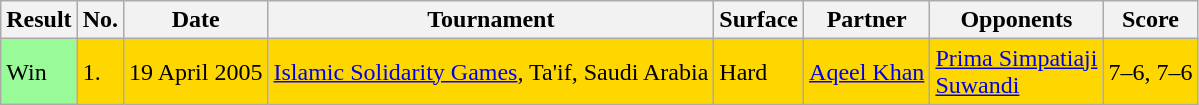<table class="sortable wikitable">
<tr>
<th>Result</th>
<th>No.</th>
<th>Date</th>
<th>Tournament</th>
<th>Surface</th>
<th>Partner</th>
<th>Opponents</th>
<th class="unsortable">Score</th>
</tr>
<tr bgcolor=gold>
<td bgcolor=98FB98>Win</td>
<td>1.</td>
<td>19 April 2005</td>
<td><a href='#'>Islamic Solidarity Games</a>, Ta'if, Saudi Arabia</td>
<td>Hard</td>
<td> <a href='#'>Aqeel Khan</a></td>
<td> <a href='#'>Prima Simpatiaji</a><br> <a href='#'>Suwandi</a></td>
<td>7–6, 7–6</td>
</tr>
</table>
